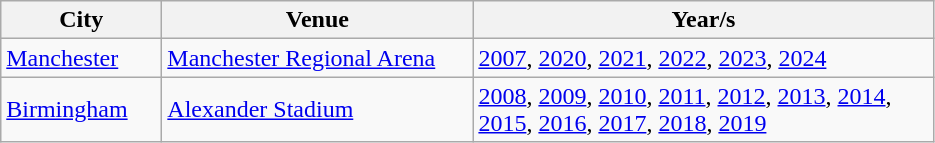<table class="wikitable">
<tr>
<th width=100>City</th>
<th width=200>Venue</th>
<th width=300>Year/s</th>
</tr>
<tr>
<td><a href='#'>Manchester</a></td>
<td><a href='#'>Manchester Regional Arena</a></td>
<td><a href='#'>2007</a>, <a href='#'>2020</a>, <a href='#'>2021</a>, <a href='#'>2022</a>, <a href='#'>2023</a>, <a href='#'>2024</a></td>
</tr>
<tr>
<td><a href='#'>Birmingham</a></td>
<td><a href='#'>Alexander Stadium</a></td>
<td><a href='#'>2008</a>, <a href='#'>2009</a>, <a href='#'>2010</a>, <a href='#'>2011</a>, <a href='#'>2012</a>, <a href='#'>2013</a>, <a href='#'>2014</a>, <a href='#'>2015</a>, <a href='#'>2016</a>, <a href='#'>2017</a>, <a href='#'>2018</a>, <a href='#'>2019</a></td>
</tr>
</table>
